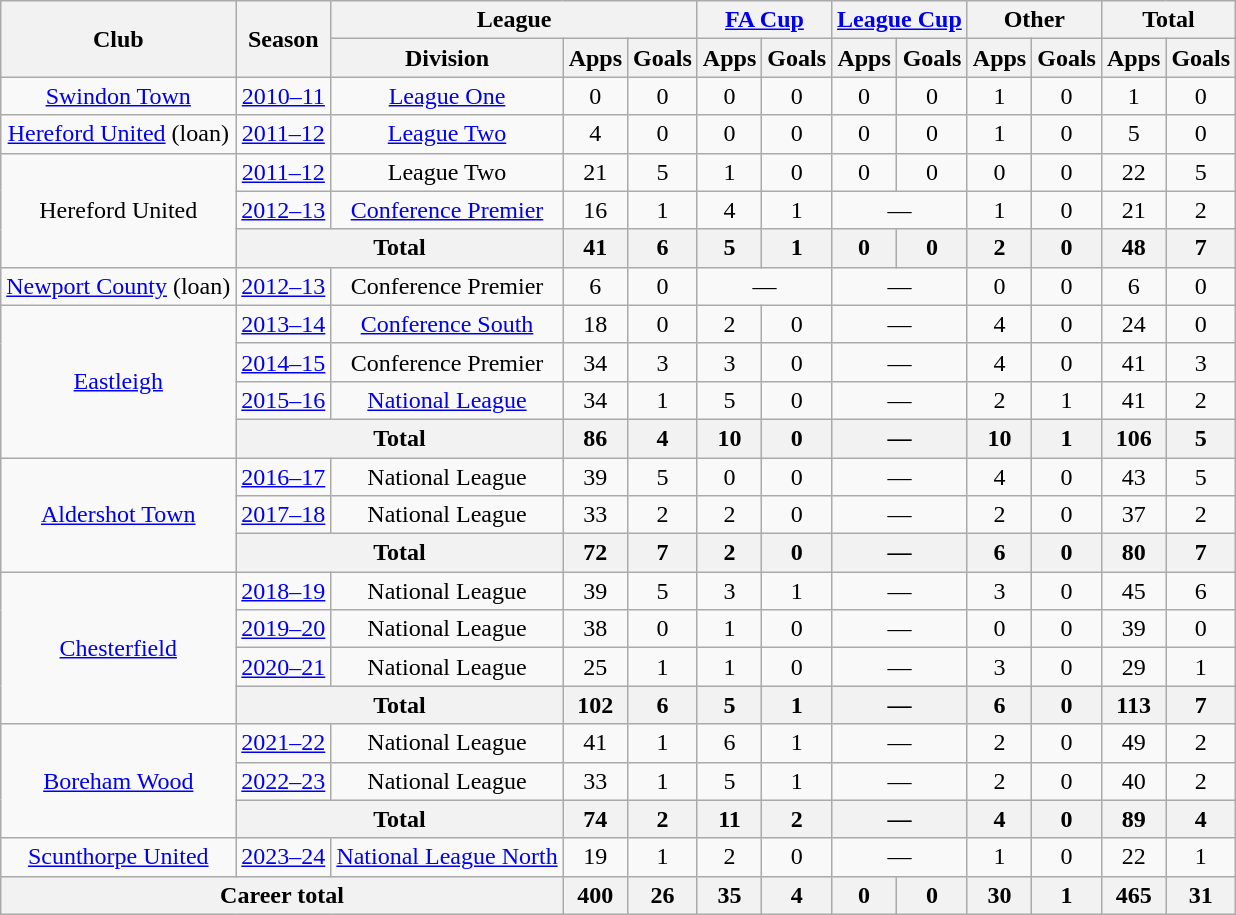<table class="wikitable" style="text-align: center">
<tr>
<th rowspan="2">Club</th>
<th rowspan="2">Season</th>
<th colspan="3">League</th>
<th colspan="2"><a href='#'>FA Cup</a></th>
<th colspan="2"><a href='#'>League Cup</a></th>
<th colspan="2">Other</th>
<th colspan="2">Total</th>
</tr>
<tr>
<th>Division</th>
<th>Apps</th>
<th>Goals</th>
<th>Apps</th>
<th>Goals</th>
<th>Apps</th>
<th>Goals</th>
<th>Apps</th>
<th>Goals</th>
<th>Apps</th>
<th>Goals</th>
</tr>
<tr>
<td><a href='#'>Swindon Town</a></td>
<td><a href='#'>2010–11</a></td>
<td><a href='#'>League One</a></td>
<td>0</td>
<td>0</td>
<td>0</td>
<td>0</td>
<td>0</td>
<td>0</td>
<td>1</td>
<td>0</td>
<td>1</td>
<td>0</td>
</tr>
<tr>
<td><a href='#'>Hereford United</a> (loan)</td>
<td><a href='#'>2011–12</a></td>
<td><a href='#'>League Two</a></td>
<td>4</td>
<td>0</td>
<td>0</td>
<td>0</td>
<td>0</td>
<td>0</td>
<td>1</td>
<td>0</td>
<td>5</td>
<td>0</td>
</tr>
<tr>
<td rowspan="3">Hereford United</td>
<td><a href='#'>2011–12</a></td>
<td>League Two</td>
<td>21</td>
<td>5</td>
<td>1</td>
<td>0</td>
<td>0</td>
<td>0</td>
<td>0</td>
<td>0</td>
<td>22</td>
<td>5</td>
</tr>
<tr>
<td><a href='#'>2012–13</a></td>
<td><a href='#'>Conference Premier</a></td>
<td>16</td>
<td>1</td>
<td>4</td>
<td>1</td>
<td colspan="2">—</td>
<td>1</td>
<td>0</td>
<td>21</td>
<td>2</td>
</tr>
<tr>
<th colspan="2">Total</th>
<th>41</th>
<th>6</th>
<th>5</th>
<th>1</th>
<th>0</th>
<th>0</th>
<th>2</th>
<th>0</th>
<th>48</th>
<th>7</th>
</tr>
<tr>
<td><a href='#'>Newport County</a> (loan)</td>
<td><a href='#'>2012–13</a></td>
<td>Conference Premier</td>
<td>6</td>
<td>0</td>
<td colspan="2">—</td>
<td colspan="2">—</td>
<td>0</td>
<td>0</td>
<td>6</td>
<td>0</td>
</tr>
<tr>
<td rowspan="4"><a href='#'>Eastleigh</a></td>
<td><a href='#'>2013–14</a></td>
<td><a href='#'>Conference South</a></td>
<td>18</td>
<td>0</td>
<td>2</td>
<td>0</td>
<td colspan="2">—</td>
<td>4</td>
<td>0</td>
<td>24</td>
<td>0</td>
</tr>
<tr>
<td><a href='#'>2014–15</a></td>
<td>Conference Premier</td>
<td>34</td>
<td>3</td>
<td>3</td>
<td>0</td>
<td colspan="2">—</td>
<td>4</td>
<td>0</td>
<td>41</td>
<td>3</td>
</tr>
<tr>
<td><a href='#'>2015–16</a></td>
<td><a href='#'>National League</a></td>
<td>34</td>
<td>1</td>
<td>5</td>
<td>0</td>
<td colspan="2">—</td>
<td>2</td>
<td>1</td>
<td>41</td>
<td>2</td>
</tr>
<tr>
<th colspan="2">Total</th>
<th>86</th>
<th>4</th>
<th>10</th>
<th>0</th>
<th colspan="2">—</th>
<th>10</th>
<th>1</th>
<th>106</th>
<th>5</th>
</tr>
<tr>
<td rowspan="3"><a href='#'>Aldershot Town</a></td>
<td><a href='#'>2016–17</a></td>
<td>National League</td>
<td>39</td>
<td>5</td>
<td>0</td>
<td>0</td>
<td colspan="2">—</td>
<td>4</td>
<td>0</td>
<td>43</td>
<td>5</td>
</tr>
<tr>
<td><a href='#'>2017–18</a></td>
<td>National League</td>
<td>33</td>
<td>2</td>
<td>2</td>
<td>0</td>
<td colspan="2">—</td>
<td>2</td>
<td>0</td>
<td>37</td>
<td>2</td>
</tr>
<tr>
<th colspan="2">Total</th>
<th>72</th>
<th>7</th>
<th>2</th>
<th>0</th>
<th colspan="2">—</th>
<th>6</th>
<th>0</th>
<th>80</th>
<th>7</th>
</tr>
<tr>
<td rowspan="4"><a href='#'>Chesterfield</a></td>
<td><a href='#'>2018–19</a></td>
<td>National League</td>
<td>39</td>
<td>5</td>
<td>3</td>
<td>1</td>
<td colspan="2">—</td>
<td>3</td>
<td>0</td>
<td>45</td>
<td>6</td>
</tr>
<tr>
<td><a href='#'>2019–20</a></td>
<td>National League</td>
<td>38</td>
<td>0</td>
<td>1</td>
<td>0</td>
<td colspan="2">—</td>
<td>0</td>
<td>0</td>
<td>39</td>
<td>0</td>
</tr>
<tr>
<td><a href='#'>2020–21</a></td>
<td>National League</td>
<td>25</td>
<td>1</td>
<td>1</td>
<td>0</td>
<td colspan="2">—</td>
<td>3</td>
<td>0</td>
<td>29</td>
<td>1</td>
</tr>
<tr>
<th colspan="2">Total</th>
<th>102</th>
<th>6</th>
<th>5</th>
<th>1</th>
<th colspan="2">—</th>
<th>6</th>
<th>0</th>
<th>113</th>
<th>7</th>
</tr>
<tr>
<td rowspan="3"><a href='#'>Boreham Wood</a></td>
<td><a href='#'>2021–22</a></td>
<td>National League</td>
<td>41</td>
<td>1</td>
<td>6</td>
<td>1</td>
<td colspan="2">—</td>
<td>2</td>
<td>0</td>
<td>49</td>
<td>2</td>
</tr>
<tr>
<td><a href='#'>2022–23</a></td>
<td>National League</td>
<td>33</td>
<td>1</td>
<td>5</td>
<td>1</td>
<td colspan="2">—</td>
<td>2</td>
<td>0</td>
<td>40</td>
<td>2</td>
</tr>
<tr>
<th colspan="2">Total</th>
<th>74</th>
<th>2</th>
<th>11</th>
<th>2</th>
<th colspan="2">—</th>
<th>4</th>
<th>0</th>
<th>89</th>
<th>4</th>
</tr>
<tr>
<td><a href='#'>Scunthorpe United</a></td>
<td><a href='#'>2023–24</a></td>
<td><a href='#'>National League North</a></td>
<td>19</td>
<td>1</td>
<td>2</td>
<td>0</td>
<td colspan="2">—</td>
<td>1</td>
<td>0</td>
<td>22</td>
<td>1</td>
</tr>
<tr>
<th colspan="3">Career total</th>
<th>400</th>
<th>26</th>
<th>35</th>
<th>4</th>
<th>0</th>
<th>0</th>
<th>30</th>
<th>1</th>
<th>465</th>
<th>31</th>
</tr>
</table>
